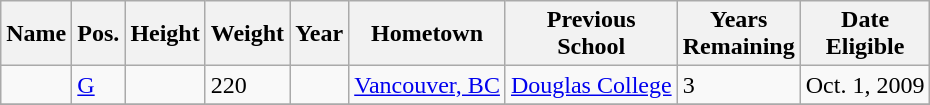<table class="wikitable sortable" border="1">
<tr>
<th>Name</th>
<th>Pos.</th>
<th>Height</th>
<th>Weight</th>
<th>Year</th>
<th>Hometown</th>
<th class="unsortable">Previous<br>School</th>
<th class="unsortable">Years<br>Remaining</th>
<th class="unsortable">Date<br>Eligible</th>
</tr>
<tr>
<td></td>
<td><a href='#'>G</a></td>
<td></td>
<td>220</td>
<td></td>
<td><a href='#'>Vancouver, BC</a></td>
<td><a href='#'>Douglas College</a></td>
<td>3</td>
<td>Oct. 1, 2009</td>
</tr>
<tr>
</tr>
</table>
